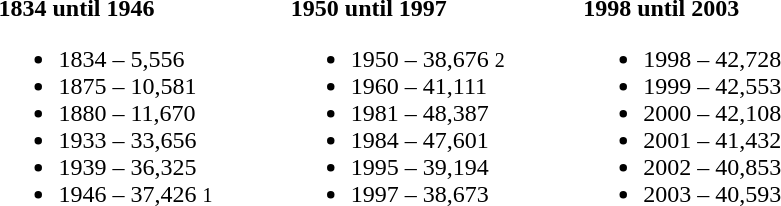<table>
<tr>
<td style="vertical-align:top; width:25%;"><br><strong>1834 until 1946</strong><ul><li>1834 – 5,556</li><li>1875 – 10,581</li><li>1880 – 11,670</li><li>1933 – 33,656</li><li>1939 – 36,325</li><li>1946 – 37,426 <small>1</small></li></ul></td>
<td style="vertical-align:top; width:25%;"><br><strong>1950 until 1997</strong><ul><li>1950 – 38,676 <small>2</small></li><li>1960 – 41,111</li><li>1981 – 48,387</li><li>1984 – 47,601</li><li>1995 – 39,194</li><li>1997 – 38,673</li></ul></td>
<td style="vertical-align:top; width:25%;"><br><strong>1998 until 2003</strong><ul><li>1998 – 42,728</li><li>1999 – 42,553</li><li>2000 – 42,108</li><li>2001 – 41,432</li><li>2002 – 40,853</li><li>2003 – 40,593</li></ul></td>
</tr>
</table>
